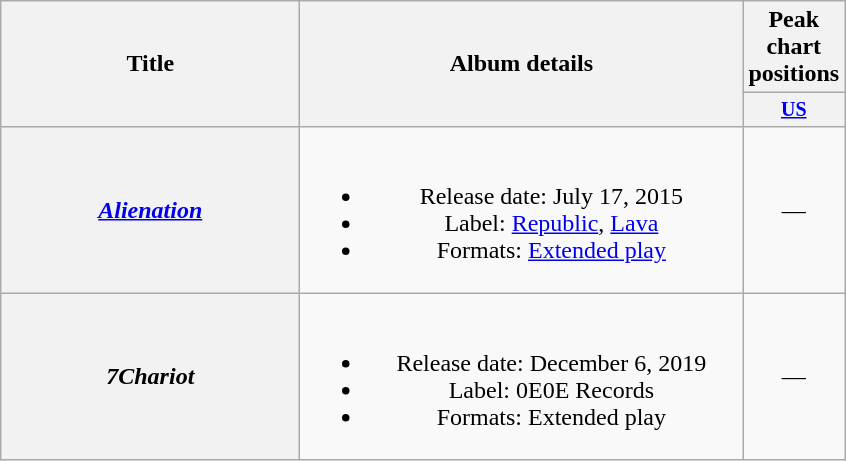<table class="wikitable plainrowheaders" style="text-align:center;">
<tr>
<th rowspan="2" style="width:12em;">Title</th>
<th rowspan="2" style="width:18em;">Album details</th>
<th>Peak chart<br>positions</th>
</tr>
<tr style="font-size:smaller;">
<th style="width:45px;"><a href='#'>US</a></th>
</tr>
<tr>
<th scope="row"><em><a href='#'>Alienation</a></em></th>
<td><br><ul><li>Release date: July 17, 2015</li><li>Label: <a href='#'>Republic</a>, <a href='#'>Lava</a></li><li>Formats: <a href='#'>Extended play</a></li></ul></td>
<td>—</td>
</tr>
<tr>
<th scope="row"><em>7Chariot</em></th>
<td><br><ul><li>Release date: December 6, 2019</li><li>Label: 0E0E Records</li><li>Formats: Extended play</li></ul></td>
<td>—</td>
</tr>
</table>
